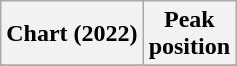<table class="wikitable plainrowheaders" style="text-align:center">
<tr>
<th scope="col">Chart (2022)</th>
<th scope="col">Peak<br>position</th>
</tr>
<tr>
</tr>
</table>
